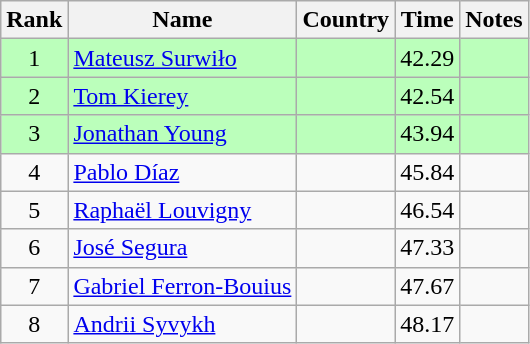<table class="wikitable" style="text-align:center">
<tr>
<th>Rank</th>
<th>Name</th>
<th>Country</th>
<th>Time</th>
<th>Notes</th>
</tr>
<tr bgcolor=bbffbb>
<td>1</td>
<td align="left"><a href='#'>Mateusz Surwiło</a></td>
<td align="left"></td>
<td>42.29</td>
<td></td>
</tr>
<tr bgcolor=bbffbb>
<td>2</td>
<td align="left"><a href='#'>Tom Kierey</a></td>
<td align="left"></td>
<td>42.54</td>
<td></td>
</tr>
<tr bgcolor=bbffbb>
<td>3</td>
<td align="left"><a href='#'>Jonathan Young</a></td>
<td align="left"></td>
<td>43.94</td>
<td></td>
</tr>
<tr>
<td>4</td>
<td align="left"><a href='#'>Pablo Díaz</a></td>
<td align="left"></td>
<td>45.84</td>
<td></td>
</tr>
<tr>
<td>5</td>
<td align="left"><a href='#'>Raphaël Louvigny</a></td>
<td align="left"></td>
<td>46.54</td>
<td></td>
</tr>
<tr>
<td>6</td>
<td align="left"><a href='#'>José Segura</a></td>
<td align="left"></td>
<td>47.33</td>
<td></td>
</tr>
<tr>
<td>7</td>
<td align="left"><a href='#'>Gabriel Ferron-Bouius</a></td>
<td align="left"></td>
<td>47.67</td>
<td></td>
</tr>
<tr>
<td>8</td>
<td align="left"><a href='#'>Andrii Syvykh</a></td>
<td align="left"></td>
<td>48.17</td>
<td></td>
</tr>
</table>
